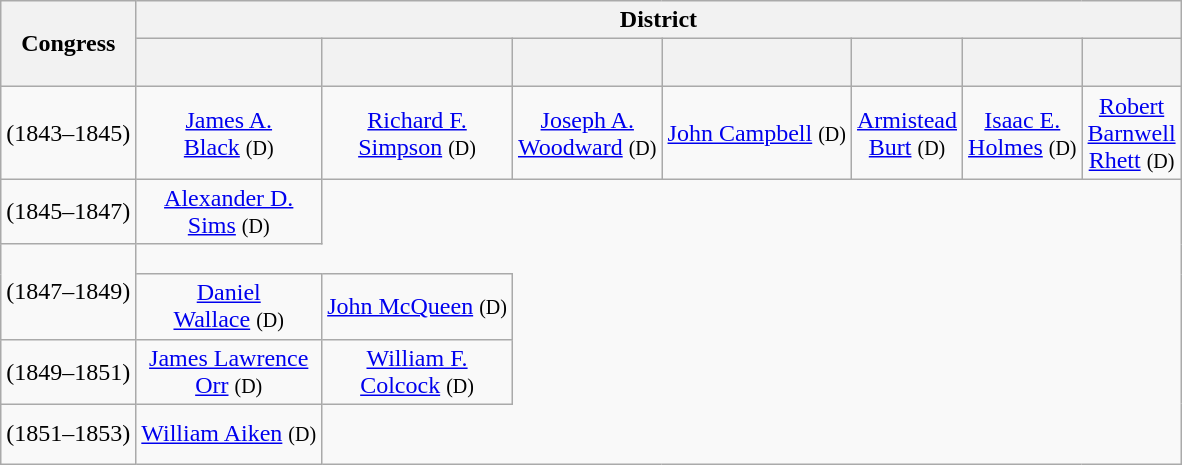<table class=wikitable style="text-align:center">
<tr>
<th rowspan=2>Congress</th>
<th colspan=7>District</th>
</tr>
<tr style="height:2em">
<th></th>
<th></th>
<th></th>
<th></th>
<th></th>
<th></th>
<th></th>
</tr>
<tr style="height:2.5em">
<td><strong></strong> (1843–1845)</td>
<td><a href='#'>James A.<br>Black</a> <small>(D)</small></td>
<td><a href='#'>Richard F.<br>Simpson</a> <small>(D)</small></td>
<td><a href='#'>Joseph A.<br>Woodward</a> <small>(D)</small></td>
<td><a href='#'>John Campbell</a> <small>(D)</small></td>
<td><a href='#'>Armistead<br>Burt</a> <small>(D)</small></td>
<td><a href='#'>Isaac E.<br>Holmes</a> <small>(D)</small></td>
<td><a href='#'>Robert<br>Barnwell<br>Rhett</a> <small>(D)</small></td>
</tr>
<tr style="height:2.5em">
<td><strong></strong> (1845–1847)</td>
<td><a href='#'>Alexander D.<br>Sims</a> <small>(D)</small></td>
</tr>
<tr style="height:1.25em">
<td rowspan=2><strong></strong> (1847–1849)</td>
</tr>
<tr style="height:1.25em">
<td><a href='#'>Daniel<br>Wallace</a> <small>(D)</small></td>
<td><a href='#'>John McQueen</a> <small>(D)</small></td>
</tr>
<tr style="height:2.5em">
<td><strong></strong> (1849–1851)</td>
<td><a href='#'>James Lawrence<br>Orr</a> <small>(D)</small></td>
<td><a href='#'>William F.<br>Colcock</a> <small>(D)</small></td>
</tr>
<tr style="height:2.5em">
<td><strong></strong> (1851–1853)</td>
<td><a href='#'>William Aiken</a> <small>(D)</small></td>
</tr>
</table>
